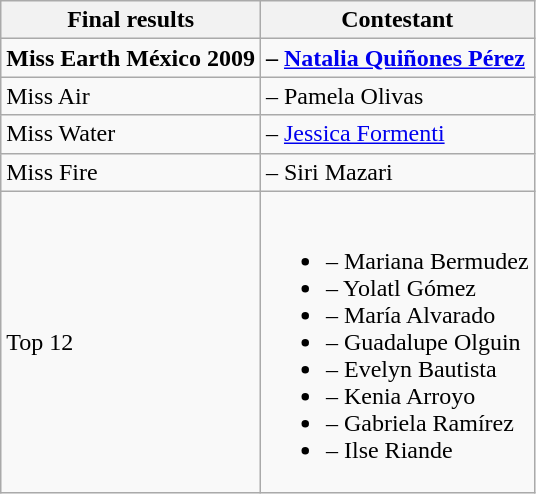<table class="wikitable">
<tr>
<th>Final results</th>
<th>Contestant</th>
</tr>
<tr>
<td><strong>Miss Earth México 2009</strong></td>
<td><strong> –  <a href='#'>Natalia Quiñones Pérez</a></strong></td>
</tr>
<tr>
<td>Miss Air</td>
<td> – Pamela Olivas</td>
</tr>
<tr>
<td>Miss Water</td>
<td> – <a href='#'>Jessica Formenti</a></td>
</tr>
<tr>
<td>Miss Fire</td>
<td> – Siri Mazari</td>
</tr>
<tr>
<td>Top 12</td>
<td><br><ul><li> – Mariana Bermudez</li><li> – Yolatl Gómez</li><li> – María Alvarado</li><li> – Guadalupe Olguin</li><li> – Evelyn Bautista</li><li> – Kenia Arroyo</li><li> – Gabriela Ramírez</li><li> – Ilse Riande</li></ul></td>
</tr>
</table>
